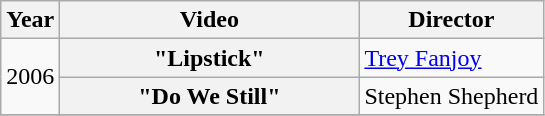<table class="wikitable plainrowheaders">
<tr>
<th>Year</th>
<th style="width:12em;">Video</th>
<th>Director</th>
</tr>
<tr>
<td rowspan="2">2006</td>
<th scope="row">"Lipstick"</th>
<td><a href='#'>Trey Fanjoy</a></td>
</tr>
<tr>
<th scope="row">"Do We Still"</th>
<td>Stephen Shepherd</td>
</tr>
<tr>
</tr>
</table>
